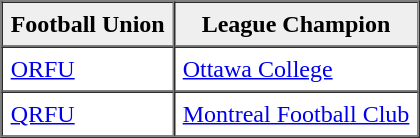<table border="1" cellpadding="5" cellspacing="0" align="center">
<tr>
<th scope="col" style="background:#efefef;">Football Union</th>
<th scope="col" style="background:#efefef;">League Champion</th>
</tr>
<tr>
<td><a href='#'>ORFU</a></td>
<td><a href='#'>Ottawa College</a></td>
</tr>
<tr>
<td><a href='#'>QRFU</a></td>
<td><a href='#'>Montreal Football Club</a></td>
</tr>
<tr>
</tr>
</table>
